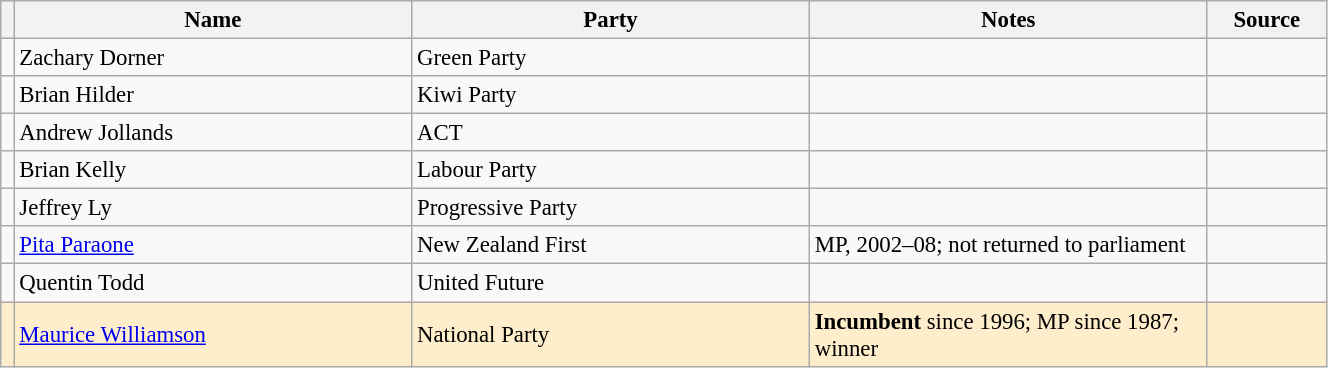<table class="wikitable" width="70%" style="font-size:95%;">
<tr>
<th width=1%></th>
<th width=30%>Name</th>
<th width=30%>Party</th>
<th width=30%>Notes</th>
<th width=9%>Source</th>
</tr>
<tr -->
<td bgcolor=></td>
<td>Zachary Dorner</td>
<td>Green Party</td>
<td></td>
<td></td>
</tr>
<tr -->
<td bgcolor=></td>
<td>Brian Hilder</td>
<td>Kiwi Party</td>
<td></td>
<td></td>
</tr>
<tr -->
<td bgcolor=></td>
<td>Andrew Jollands</td>
<td>ACT</td>
<td></td>
<td></td>
</tr>
<tr -->
<td bgcolor=></td>
<td>Brian Kelly</td>
<td>Labour Party</td>
<td></td>
<td></td>
</tr>
<tr -->
<td bgcolor=></td>
<td>Jeffrey Ly</td>
<td>Progressive Party</td>
<td></td>
<td></td>
</tr>
<tr -->
<td bgcolor=></td>
<td><a href='#'>Pita Paraone</a></td>
<td>New Zealand First</td>
<td>MP, 2002–08; not returned to parliament</td>
<td></td>
</tr>
<tr -->
<td bgcolor=></td>
<td>Quentin Todd</td>
<td>United Future</td>
<td></td>
<td></td>
</tr>
<tr ---- bgcolor=#FFEECC>
<td bgcolor=></td>
<td><a href='#'>Maurice Williamson</a></td>
<td>National Party</td>
<td><strong>Incumbent</strong> since 1996; MP since 1987; winner</td>
<td></td>
</tr>
</table>
